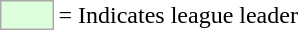<table>
<tr>
<td style="background:#DDFFDD; border:1px solid #aaa; width:2em;"></td>
<td>= Indicates league leader</td>
</tr>
</table>
